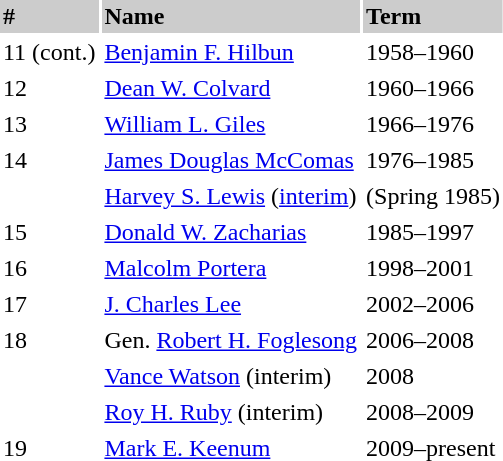<table border=0 cellpadding=2 cellspacing=2>
<tr>
<td bgcolor=#cccccc><strong>#</strong></td>
<td bgcolor=#cccccc><strong>Name</strong></td>
<td bgcolor=#cccccc><strong>Term</strong></td>
</tr>
<tr>
<td>11 (cont.)</td>
<td><a href='#'>Benjamin F. Hilbun</a></td>
<td>1958–1960</td>
</tr>
<tr>
<td>12</td>
<td><a href='#'>Dean W. Colvard</a></td>
<td>1960–1966</td>
</tr>
<tr>
<td>13</td>
<td><a href='#'>William L. Giles</a></td>
<td>1966–1976</td>
</tr>
<tr>
<td>14</td>
<td><a href='#'>James Douglas McComas</a></td>
<td>1976–1985</td>
</tr>
<tr>
<td></td>
<td><a href='#'>Harvey S. Lewis</a> (<a href='#'>interim</a>)</td>
<td>(Spring 1985)</td>
</tr>
<tr>
<td>15</td>
<td><a href='#'>Donald W. Zacharias</a></td>
<td>1985–1997</td>
</tr>
<tr>
<td>16</td>
<td><a href='#'>Malcolm Portera</a></td>
<td>1998–2001</td>
</tr>
<tr>
<td>17</td>
<td><a href='#'>J. Charles Lee</a></td>
<td>2002–2006</td>
</tr>
<tr>
<td>18</td>
<td>Gen. <a href='#'>Robert H. Foglesong</a></td>
<td>2006–2008</td>
</tr>
<tr>
<td></td>
<td><a href='#'>Vance Watson</a> (interim)</td>
<td>2008</td>
</tr>
<tr>
<td></td>
<td><a href='#'>Roy H. Ruby</a> (interim)</td>
<td>2008–2009</td>
</tr>
<tr>
<td>19</td>
<td><a href='#'>Mark E. Keenum</a></td>
<td>2009–present</td>
</tr>
</table>
